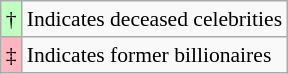<table class="wikitable" style="margin-right: auto; margin-right: auto; font-size:90%;">
<tr>
<td style="background:#BFFFC0;">†</td>
<td>Indicates deceased celebrities</td>
</tr>
<tr>
<td style="background:#FFB6C1;">‡</td>
<td>Indicates former billionaires</td>
</tr>
</table>
